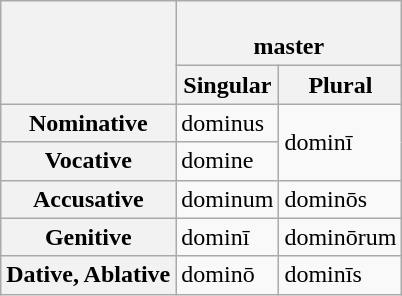<table class="wikitable">
<tr>
<th rowspan="2"></th>
<th colspan="2"><br>master </th>
</tr>
<tr>
<th>Singular</th>
<th>Plural</th>
</tr>
<tr>
<th>Nominative</th>
<td>dominus</td>
<td rowspan="2">dominī</td>
</tr>
<tr>
<th>Vocative</th>
<td>domine</td>
</tr>
<tr>
<th>Accusative</th>
<td>dominum</td>
<td>dominōs</td>
</tr>
<tr>
<th>Genitive</th>
<td>dominī</td>
<td>dominōrum</td>
</tr>
<tr>
<th>Dative, Ablative</th>
<td>dominō</td>
<td>dominīs</td>
</tr>
</table>
